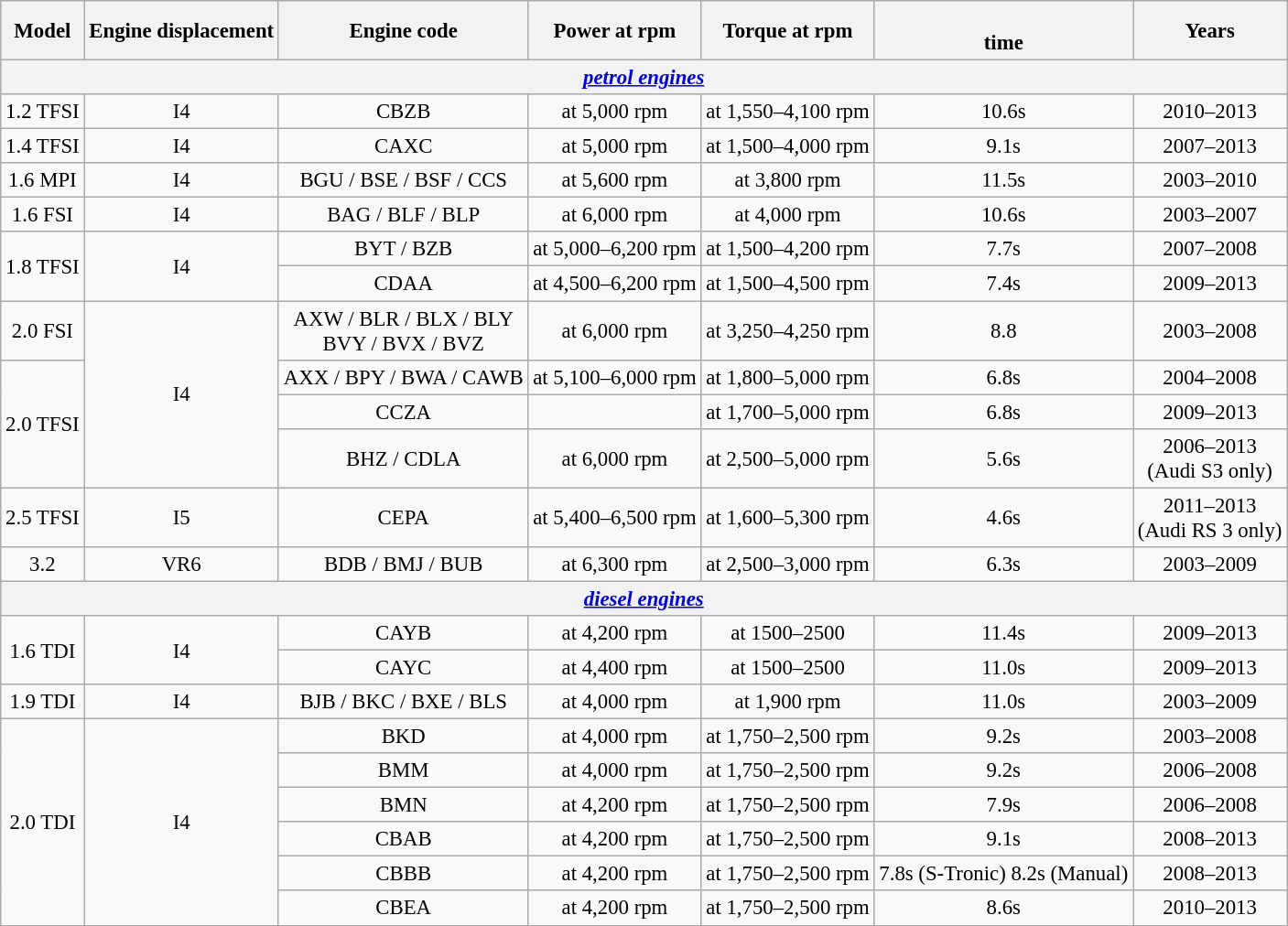<table class="wikitable sticky-header" style="text-align: center; font-size:95%">
<tr>
<th>Model</th>
<th>Engine displacement</th>
<th>Engine code</th>
<th>Power at rpm</th>
<th>Torque at rpm</th>
<th><br>time</th>
<th>Years</th>
</tr>
<tr>
<th colspan="7"><strong><em><a href='#'>petrol engines</a></em></strong></th>
</tr>
<tr>
<td>1.2 TFSI</td>
<td> I4</td>
<td>CBZB</td>
<td> at 5,000 rpm</td>
<td> at 1,550–4,100 rpm</td>
<td>10.6s</td>
<td>2010–2013</td>
</tr>
<tr>
<td>1.4 TFSI</td>
<td> I4</td>
<td>CAXC</td>
<td> at 5,000 rpm</td>
<td> at 1,500–4,000 rpm</td>
<td>9.1s</td>
<td>2007–2013</td>
</tr>
<tr>
<td>1.6 MPI</td>
<td> I4</td>
<td>BGU / BSE / BSF / CCS</td>
<td> at 5,600 rpm</td>
<td> at 3,800 rpm</td>
<td>11.5s</td>
<td>2003–2010</td>
</tr>
<tr>
<td>1.6 FSI</td>
<td> I4</td>
<td>BAG / BLF / BLP</td>
<td> at 6,000 rpm</td>
<td> at 4,000 rpm</td>
<td>10.6s</td>
<td>2003–2007</td>
</tr>
<tr>
<td rowspan=2>1.8 TFSI</td>
<td rowspan=2> I4</td>
<td>BYT / BZB</td>
<td> at 5,000–6,200 rpm</td>
<td> at 1,500–4,200 rpm</td>
<td>7.7s</td>
<td>2007–2008</td>
</tr>
<tr>
<td>CDAA</td>
<td> at 4,500–6,200 rpm</td>
<td> at 1,500–4,500 rpm</td>
<td>7.4s</td>
<td>2009–2013</td>
</tr>
<tr>
<td>2.0 FSI</td>
<td rowspan=4> I4</td>
<td>AXW / BLR / BLX / BLY<br>BVY / BVX / BVZ</td>
<td> at 6,000 rpm</td>
<td> at 3,250–4,250 rpm</td>
<td>8.8</td>
<td>2003–2008</td>
</tr>
<tr>
<td rowspan=3>2.0 TFSI</td>
<td>AXX / BPY / BWA / CAWB</td>
<td> at 5,100–6,000 rpm</td>
<td> at 1,800–5,000 rpm</td>
<td>6.8s</td>
<td>2004–2008</td>
</tr>
<tr>
<td>CCZA</td>
<td></td>
<td> at 1,700–5,000 rpm</td>
<td>6.8s</td>
<td>2009–2013</td>
</tr>
<tr>
<td>BHZ / CDLA</td>
<td> at 6,000 rpm</td>
<td> at 2,500–5,000 rpm</td>
<td>5.6s</td>
<td>2006–2013<br>(Audi S3 only)</td>
</tr>
<tr>
<td>2.5 TFSI</td>
<td> I5</td>
<td>CEPA</td>
<td> at 5,400–6,500 rpm</td>
<td> at 1,600–5,300 rpm</td>
<td>4.6s</td>
<td>2011–2013<br> (Audi RS 3 only)</td>
</tr>
<tr>
<td>3.2</td>
<td> VR6</td>
<td>BDB / BMJ / BUB</td>
<td> at 6,300 rpm</td>
<td> at 2,500–3,000 rpm</td>
<td>6.3s</td>
<td>2003–2009</td>
</tr>
<tr>
<th colspan="7"><strong><em><a href='#'>diesel engines</a></em></strong></th>
</tr>
<tr>
<td rowspan=2>1.6 TDI</td>
<td rowspan=2> I4</td>
<td>CAYB</td>
<td> at 4,200 rpm</td>
<td> at 1500–2500</td>
<td>11.4s</td>
<td>2009–2013</td>
</tr>
<tr>
<td>CAYC</td>
<td> at 4,400 rpm</td>
<td> at 1500–2500</td>
<td>11.0s</td>
<td>2009–2013</td>
</tr>
<tr>
<td>1.9 TDI</td>
<td> I4</td>
<td>BJB / BKC / BXE / BLS</td>
<td> at 4,000 rpm</td>
<td> at 1,900 rpm</td>
<td>11.0s</td>
<td>2003–2009</td>
</tr>
<tr>
<td rowspan=6>2.0 TDI</td>
<td rowspan=6> I4</td>
<td>BKD</td>
<td> at 4,000 rpm</td>
<td> at 1,750–2,500 rpm</td>
<td>9.2s</td>
<td>2003–2008</td>
</tr>
<tr>
<td>BMM</td>
<td> at 4,000 rpm</td>
<td> at 1,750–2,500 rpm</td>
<td>9.2s</td>
<td>2006–2008</td>
</tr>
<tr>
<td>BMN</td>
<td> at 4,200 rpm</td>
<td> at 1,750–2,500 rpm</td>
<td>7.9s</td>
<td>2006–2008</td>
</tr>
<tr>
<td>CBAB</td>
<td> at 4,200 rpm</td>
<td> at 1,750–2,500 rpm</td>
<td>9.1s</td>
<td>2008–2013</td>
</tr>
<tr>
<td>CBBB</td>
<td> at 4,200 rpm</td>
<td> at 1,750–2,500 rpm</td>
<td>7.8s (S-Tronic) 8.2s (Manual)</td>
<td>2008–2013</td>
</tr>
<tr valign="top">
<td>CBEA</td>
<td> at 4,200 rpm</td>
<td> at 1,750–2,500 rpm</td>
<td>8.6s</td>
<td>2010–2013</td>
</tr>
</table>
